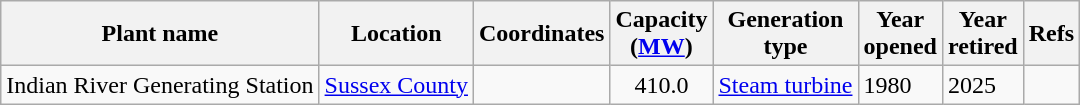<table class="wikitable sortable">
<tr>
<th>Plant name</th>
<th>Location</th>
<th>Coordinates</th>
<th>Capacity<br>(<a href='#'>MW</a>)</th>
<th>Generation<br>type</th>
<th>Year<br>opened</th>
<th>Year <br>retired</th>
<th>Refs</th>
</tr>
<tr>
<td>Indian River Generating Station</td>
<td><a href='#'>Sussex County</a></td>
<td></td>
<td align=center>410.0</td>
<td><a href='#'>Steam turbine</a></td>
<td>1980</td>
<td>2025</td>
<td></td>
</tr>
</table>
